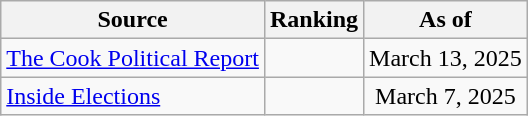<table class="wikitable" style="text-align:center">
<tr>
<th>Source</th>
<th>Ranking</th>
<th>As of</th>
</tr>
<tr>
<td align=left><a href='#'>The Cook Political Report</a></td>
<td></td>
<td>March 13, 2025</td>
</tr>
<tr>
<td align=left><a href='#'>Inside Elections</a></td>
<td></td>
<td>March 7, 2025</td>
</tr>
</table>
